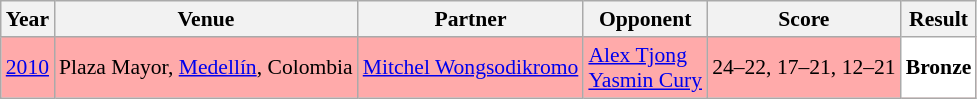<table class="sortable wikitable" style="font-size: 90%;">
<tr>
<th>Year</th>
<th>Venue</th>
<th>Partner</th>
<th>Opponent</th>
<th>Score</th>
<th>Result</th>
</tr>
<tr style="background:#FFAAAA">
<td align="center"><a href='#'>2010</a></td>
<td align="left">Plaza Mayor, <a href='#'>Medellín</a>, Colombia</td>
<td align="left"> <a href='#'>Mitchel Wongsodikromo</a></td>
<td align="left"> <a href='#'>Alex Tjong</a> <br>  <a href='#'>Yasmin Cury</a></td>
<td align="left">24–22, 17–21, 12–21</td>
<td style="text-align:left; background:white"> <strong>Bronze</strong></td>
</tr>
</table>
